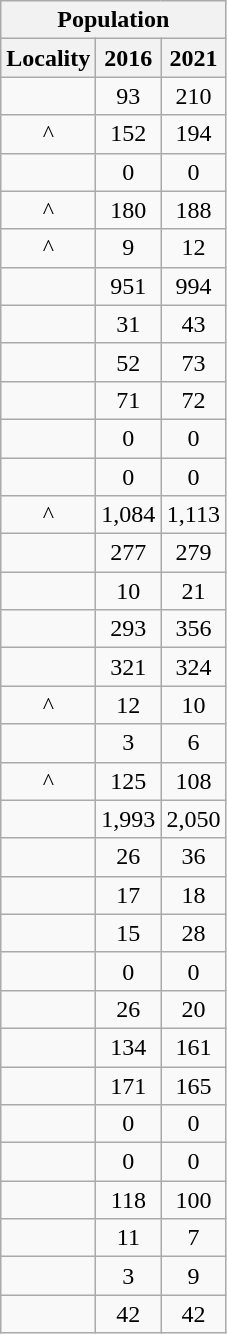<table class="wikitable" style="text-align:center;">
<tr>
<th colspan="3" style="text-align:center;  font-weight:bold">Population</th>
</tr>
<tr>
<th style="text-align:center; background:  font-weight:bold">Locality</th>
<th style="text-align:center; background:  font-weight:bold"><strong>2016</strong></th>
<th style="text-align:center; background:  font-weight:bold"><strong>2021</strong></th>
</tr>
<tr>
<td></td>
<td>93</td>
<td>210</td>
</tr>
<tr>
<td>^</td>
<td>152</td>
<td>194</td>
</tr>
<tr>
<td></td>
<td>0</td>
<td>0</td>
</tr>
<tr>
<td>^</td>
<td>180</td>
<td>188</td>
</tr>
<tr>
<td>^</td>
<td>9</td>
<td>12</td>
</tr>
<tr>
<td></td>
<td>951</td>
<td>994</td>
</tr>
<tr>
<td></td>
<td>31</td>
<td>43</td>
</tr>
<tr>
<td></td>
<td>52</td>
<td>73</td>
</tr>
<tr>
<td></td>
<td>71</td>
<td>72</td>
</tr>
<tr>
<td></td>
<td>0</td>
<td>0</td>
</tr>
<tr>
<td></td>
<td>0</td>
<td>0</td>
</tr>
<tr>
<td>^</td>
<td>1,084</td>
<td>1,113</td>
</tr>
<tr>
<td></td>
<td>277</td>
<td>279</td>
</tr>
<tr>
<td></td>
<td>10</td>
<td>21</td>
</tr>
<tr>
<td></td>
<td>293</td>
<td>356</td>
</tr>
<tr>
<td></td>
<td>321</td>
<td>324</td>
</tr>
<tr>
<td>^</td>
<td>12</td>
<td>10</td>
</tr>
<tr>
<td></td>
<td>3</td>
<td>6</td>
</tr>
<tr>
<td>^</td>
<td>125</td>
<td>108</td>
</tr>
<tr>
<td></td>
<td>1,993</td>
<td>2,050</td>
</tr>
<tr>
<td></td>
<td>26</td>
<td>36</td>
</tr>
<tr>
<td></td>
<td>17</td>
<td>18</td>
</tr>
<tr>
<td></td>
<td>15</td>
<td>28</td>
</tr>
<tr>
<td></td>
<td>0</td>
<td>0</td>
</tr>
<tr>
<td></td>
<td>26</td>
<td>20</td>
</tr>
<tr>
<td></td>
<td>134</td>
<td>161</td>
</tr>
<tr>
<td></td>
<td>171</td>
<td>165</td>
</tr>
<tr>
<td></td>
<td>0</td>
<td>0</td>
</tr>
<tr>
<td></td>
<td>0</td>
<td>0</td>
</tr>
<tr>
<td></td>
<td>118</td>
<td>100</td>
</tr>
<tr>
<td></td>
<td>11</td>
<td>7</td>
</tr>
<tr>
<td></td>
<td>3</td>
<td>9</td>
</tr>
<tr>
<td></td>
<td>42</td>
<td>42</td>
</tr>
</table>
